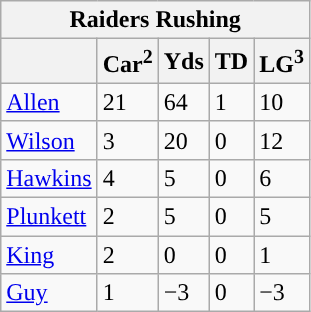<table class="wikitable">
<tr>
<th colspan="5">Raiders Rushing</th>
</tr>
<tr>
<th></th>
<th>Car<sup>2</sup></th>
<th>Yds</th>
<th>TD</th>
<th>LG<sup>3</sup></th>
</tr>
<tr>
<td><a href='#'>Allen</a></td>
<td>21</td>
<td>64</td>
<td>1</td>
<td>10</td>
</tr>
<tr>
<td><a href='#'>Wilson</a></td>
<td>3</td>
<td>20</td>
<td>0</td>
<td>12</td>
</tr>
<tr>
<td><a href='#'>Hawkins</a></td>
<td>4</td>
<td>5</td>
<td>0</td>
<td>6</td>
</tr>
<tr>
<td><a href='#'>Plunkett</a></td>
<td>2</td>
<td>5</td>
<td>0</td>
<td>5</td>
</tr>
<tr>
<td><a href='#'>King</a></td>
<td>2</td>
<td>0</td>
<td>0</td>
<td>1</td>
</tr>
<tr>
<td><a href='#'>Guy</a></td>
<td>1</td>
<td>−3</td>
<td>0</td>
<td>−3</td>
</tr>
</table>
